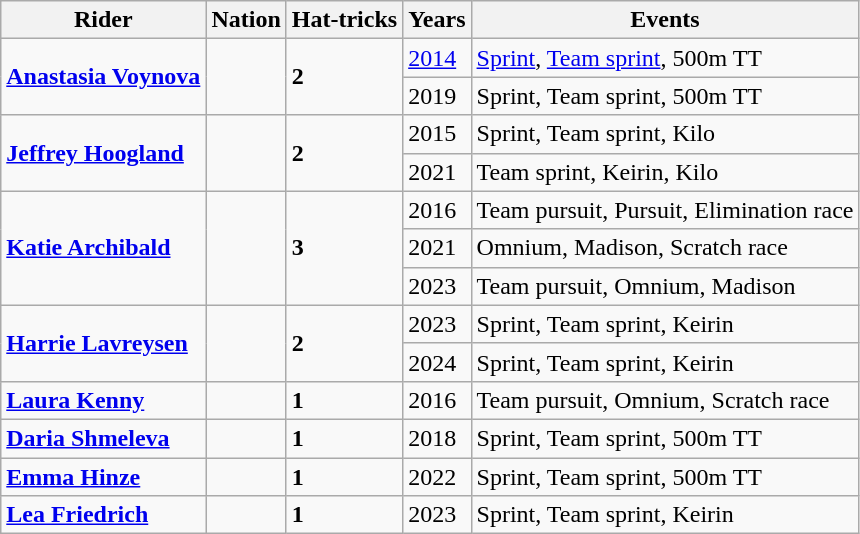<table class="wikitable sortable">
<tr>
<th>Rider</th>
<th>Nation</th>
<th>Hat-tricks</th>
<th>Years</th>
<th>Events</th>
</tr>
<tr>
<td rowspan="2"><strong><a href='#'>Anastasia Voynova</a></strong></td>
<td rowspan="2"></td>
<td rowspan="2"><strong>2</strong></td>
<td><a href='#'>2014</a></td>
<td><a href='#'>Sprint</a>, <a href='#'>Team sprint</a>, 500m TT</td>
</tr>
<tr>
<td>2019</td>
<td>Sprint, Team sprint, 500m TT</td>
</tr>
<tr>
<td rowspan="2"><strong><a href='#'>Jeffrey Hoogland</a></strong></td>
<td rowspan="2"></td>
<td rowspan="2"><strong>2</strong></td>
<td>2015</td>
<td>Sprint, Team sprint, Kilo</td>
</tr>
<tr>
<td>2021</td>
<td>Team sprint, Keirin, Kilo</td>
</tr>
<tr>
<td rowspan="3"><strong><a href='#'>Katie Archibald</a></strong></td>
<td rowspan="3"></td>
<td rowspan="3"><strong>3</strong></td>
<td>2016</td>
<td>Team pursuit, Pursuit, Elimination race</td>
</tr>
<tr>
<td>2021</td>
<td>Omnium, Madison, Scratch race</td>
</tr>
<tr>
<td>2023</td>
<td>Team pursuit, Omnium, Madison</td>
</tr>
<tr>
<td rowspan="2"><strong><a href='#'>Harrie Lavreysen</a></strong></td>
<td rowspan="2"></td>
<td rowspan="2"><strong>2</strong></td>
<td>2023</td>
<td>Sprint, Team sprint, Keirin</td>
</tr>
<tr>
<td>2024</td>
<td>Sprint, Team sprint, Keirin</td>
</tr>
<tr>
<td><strong><a href='#'>Laura Kenny</a></strong></td>
<td></td>
<td><strong>1</strong></td>
<td>2016</td>
<td>Team pursuit, Omnium, Scratch race</td>
</tr>
<tr>
<td><strong><a href='#'>Daria Shmeleva</a></strong></td>
<td></td>
<td><strong>1</strong></td>
<td>2018</td>
<td>Sprint, Team sprint, 500m TT</td>
</tr>
<tr>
<td><strong><a href='#'>Emma Hinze</a></strong></td>
<td></td>
<td><strong>1</strong></td>
<td>2022</td>
<td>Sprint, Team sprint, 500m TT</td>
</tr>
<tr>
<td><strong><a href='#'>Lea Friedrich</a></strong></td>
<td></td>
<td><strong>1</strong></td>
<td>2023</td>
<td>Sprint, Team sprint, Keirin</td>
</tr>
</table>
